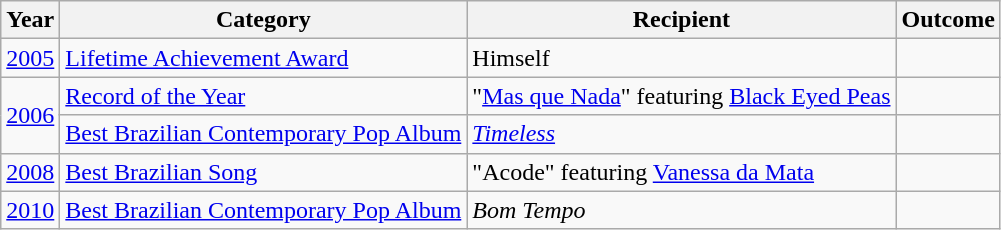<table class="wikitable sortable">
<tr>
<th>Year</th>
<th>Category</th>
<th>Recipient</th>
<th>Outcome</th>
</tr>
<tr>
<td><a href='#'>2005</a></td>
<td><a href='#'>Lifetime Achievement Award</a></td>
<td>Himself</td>
<td></td>
</tr>
<tr>
<td rowspan="2"><a href='#'>2006</a></td>
<td><a href='#'>Record of the Year</a></td>
<td>"<a href='#'>Mas que Nada</a>" featuring <a href='#'>Black Eyed Peas</a></td>
<td></td>
</tr>
<tr>
<td><a href='#'>Best Brazilian Contemporary Pop Album</a></td>
<td><em><a href='#'>Timeless</a></em></td>
<td></td>
</tr>
<tr>
<td><a href='#'>2008</a></td>
<td><a href='#'>Best Brazilian Song</a></td>
<td>"Acode" featuring <a href='#'>Vanessa da Mata</a></td>
<td></td>
</tr>
<tr>
<td><a href='#'>2010</a></td>
<td><a href='#'>Best Brazilian Contemporary Pop Album</a></td>
<td rowspan="1"><em>Bom Tempo</em></td>
<td></td>
</tr>
</table>
